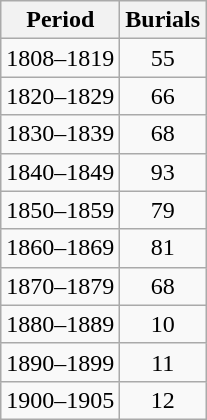<table class="wikitable" style="text-align:center;">
<tr>
<th>Period</th>
<th>Burials</th>
</tr>
<tr>
<td>1808–1819</td>
<td>55</td>
</tr>
<tr>
<td>1820–1829</td>
<td>66</td>
</tr>
<tr>
<td>1830–1839</td>
<td>68</td>
</tr>
<tr>
<td>1840–1849</td>
<td>93</td>
</tr>
<tr>
<td>1850–1859</td>
<td>79</td>
</tr>
<tr>
<td>1860–1869</td>
<td>81</td>
</tr>
<tr>
<td>1870–1879</td>
<td>68</td>
</tr>
<tr>
<td>1880–1889</td>
<td>10</td>
</tr>
<tr>
<td>1890–1899</td>
<td>11</td>
</tr>
<tr>
<td>1900–1905</td>
<td>12</td>
</tr>
</table>
